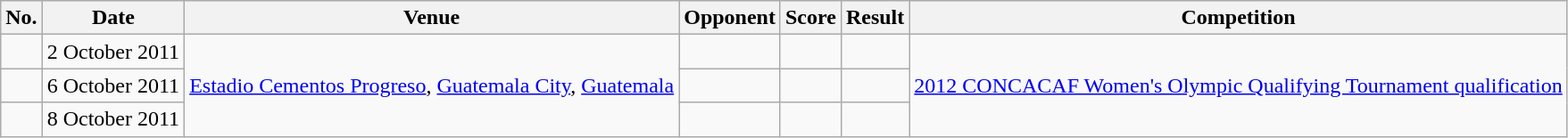<table class="wikitable">
<tr>
<th>No.</th>
<th>Date</th>
<th>Venue</th>
<th>Opponent</th>
<th>Score</th>
<th>Result</th>
<th>Competition</th>
</tr>
<tr>
<td></td>
<td>2 October 2011</td>
<td rowspan=3><a href='#'>Estadio Cementos Progreso</a>, <a href='#'>Guatemala City</a>, <a href='#'>Guatemala</a></td>
<td></td>
<td></td>
<td></td>
<td rowspan=3><a href='#'>2012 CONCACAF Women's Olympic Qualifying Tournament qualification</a></td>
</tr>
<tr>
<td></td>
<td>6 October 2011</td>
<td></td>
<td></td>
<td></td>
</tr>
<tr>
<td></td>
<td>8 October 2011</td>
<td></td>
<td></td>
<td></td>
</tr>
</table>
